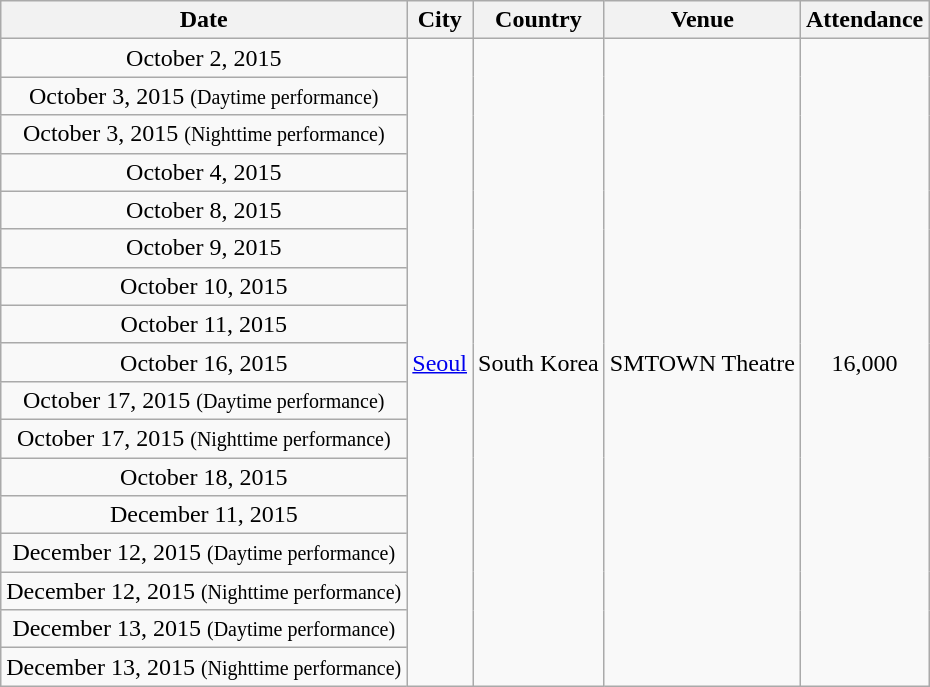<table class="wikitable plainrowheaders" style="text-align:center;">
<tr>
<th>Date</th>
<th>City</th>
<th>Country</th>
<th>Venue</th>
<th>Attendance</th>
</tr>
<tr>
<td>October 2, 2015</td>
<td rowspan="18"><a href='#'>Seoul</a></td>
<td rowspan="18">South Korea</td>
<td rowspan="18">SMTOWN Theatre</td>
<td rowspan="18">16,000</td>
</tr>
<tr>
<td>October 3, 2015 <small>(Daytime performance)</small></td>
</tr>
<tr>
<td>October 3, 2015 <small>(Nighttime performance)</small></td>
</tr>
<tr>
<td>October 4, 2015</td>
</tr>
<tr>
<td>October 8, 2015</td>
</tr>
<tr>
<td>October 9, 2015</td>
</tr>
<tr>
<td>October 10, 2015</td>
</tr>
<tr>
<td>October 11, 2015</td>
</tr>
<tr>
<td>October 16, 2015</td>
</tr>
<tr>
<td>October 17, 2015 <small>(Daytime performance)</small></td>
</tr>
<tr>
<td>October 17, 2015 <small>(Nighttime performance)</small></td>
</tr>
<tr>
<td>October 18, 2015</td>
</tr>
<tr>
<td>December 11, 2015</td>
</tr>
<tr>
<td>December 12, 2015 <small>(Daytime performance)</small></td>
</tr>
<tr>
<td>December 12, 2015 <small>(Nighttime performance)</small></td>
</tr>
<tr>
<td>December 13, 2015 <small>(Daytime performance)</small></td>
</tr>
<tr>
<td>December 13, 2015 <small>(Nighttime performance)</small></td>
</tr>
</table>
